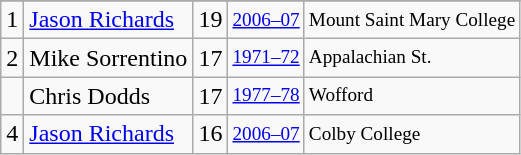<table class="wikitable">
<tr>
</tr>
<tr>
<td>1</td>
<td><a href='#'>Jason Richards</a></td>
<td>19</td>
<td style="font-size:80%;"><a href='#'>2006–07</a></td>
<td style="font-size:80%;">Mount Saint Mary College</td>
</tr>
<tr>
<td>2</td>
<td>Mike Sorrentino</td>
<td>17</td>
<td style="font-size:80%;"><a href='#'>1971–72</a></td>
<td style="font-size:80%;">Appalachian St.</td>
</tr>
<tr>
<td></td>
<td>Chris Dodds</td>
<td>17</td>
<td style="font-size:80%;"><a href='#'>1977–78</a></td>
<td style="font-size:80%;">Wofford</td>
</tr>
<tr>
<td>4</td>
<td><a href='#'>Jason Richards</a></td>
<td>16</td>
<td style="font-size:80%;"><a href='#'>2006–07</a></td>
<td style="font-size:80%;">Colby College</td>
</tr>
</table>
